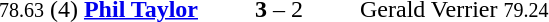<table style="text-align:center">
<tr>
<th width=223></th>
<th width=100></th>
<th width=223></th>
</tr>
<tr>
<td align=right><small>78.63</small> (4) <strong><a href='#'>Phil Taylor</a></strong> </td>
<td><strong>3</strong> – 2</td>
<td align=left> Gerald Verrier <small>79.24</small></td>
</tr>
</table>
